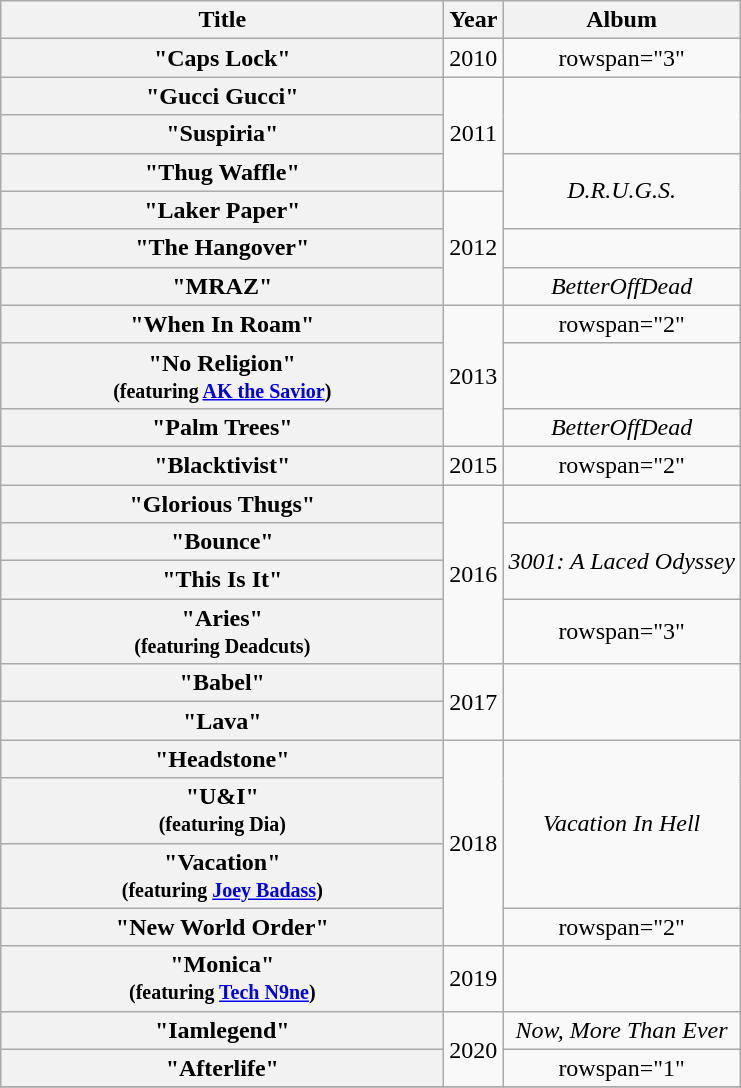<table class="wikitable plainrowheaders" style="text-align:center;" border="1">
<tr>
<th scope="col" style="width:18em;">Title</th>
<th scope="col">Year</th>
<th scope="col">Album</th>
</tr>
<tr>
<th scope="row">"Caps Lock"</th>
<td rowspan="1">2010</td>
<td>rowspan="3" </td>
</tr>
<tr>
<th scope="row">"Gucci Gucci"</th>
<td rowspan="3">2011</td>
</tr>
<tr>
<th scope="row">"Suspiria"</th>
</tr>
<tr>
<th scope="row">"Thug Waffle"</th>
<td rowspan="2"><em>D.R.U.G.S.</em></td>
</tr>
<tr>
<th scope="row">"Laker Paper"</th>
<td rowspan="3">2012</td>
</tr>
<tr>
<th scope="row">"The Hangover"</th>
<td></td>
</tr>
<tr>
<th scope="row">"MRAZ"</th>
<td rowspan="1"><em>BetterOffDead</em></td>
</tr>
<tr>
<th scope="row">"When In Roam"</th>
<td rowspan="3">2013</td>
<td>rowspan="2" </td>
</tr>
<tr>
<th scope="row">"No Religion"<br><small>(featuring <a href='#'>AK the Savior</a>)</small></th>
</tr>
<tr>
<th scope="row">"Palm Trees"</th>
<td rowspan="1"><em>BetterOffDead</em></td>
</tr>
<tr>
<th scope="row">"Blacktivist"</th>
<td>2015</td>
<td>rowspan="2" </td>
</tr>
<tr>
<th scope="row">"Glorious Thugs"</th>
<td rowspan="4">2016</td>
</tr>
<tr>
<th scope="row">"Bounce"</th>
<td rowspan="2"><em>3001: A Laced Odyssey</em></td>
</tr>
<tr>
<th scope="row">"This Is It"</th>
</tr>
<tr>
<th scope="row">"Aries"<br><small>(featuring Deadcuts)</small></th>
<td>rowspan="3" </td>
</tr>
<tr>
<th scope="row">"Babel"</th>
<td rowspan="2">2017</td>
</tr>
<tr>
<th scope="row">"Lava"</th>
</tr>
<tr>
<th scope="row">"Headstone"</th>
<td rowspan="4">2018</td>
<td rowspan="3"><em>Vacation In Hell</em></td>
</tr>
<tr>
<th scope="row">"U&I"<br><small>(featuring Dia)</small></th>
</tr>
<tr>
<th scope="row">"Vacation"<br><small>(featuring <a href='#'>Joey Badass</a>)</small></th>
</tr>
<tr>
<th scope="row">"New World Order"</th>
<td>rowspan="2" </td>
</tr>
<tr>
<th scope="row">"Monica"<br><small>(featuring <a href='#'>Tech N9ne</a>)</small></th>
<td>2019</td>
</tr>
<tr>
<th scope="row">"Iamlegend"</th>
<td rowspan="2">2020</td>
<td rowspan="1"><em>Now, More Than Ever</em></td>
</tr>
<tr>
<th scope="row">"Afterlife"</th>
<td>rowspan="1" </td>
</tr>
<tr>
</tr>
</table>
